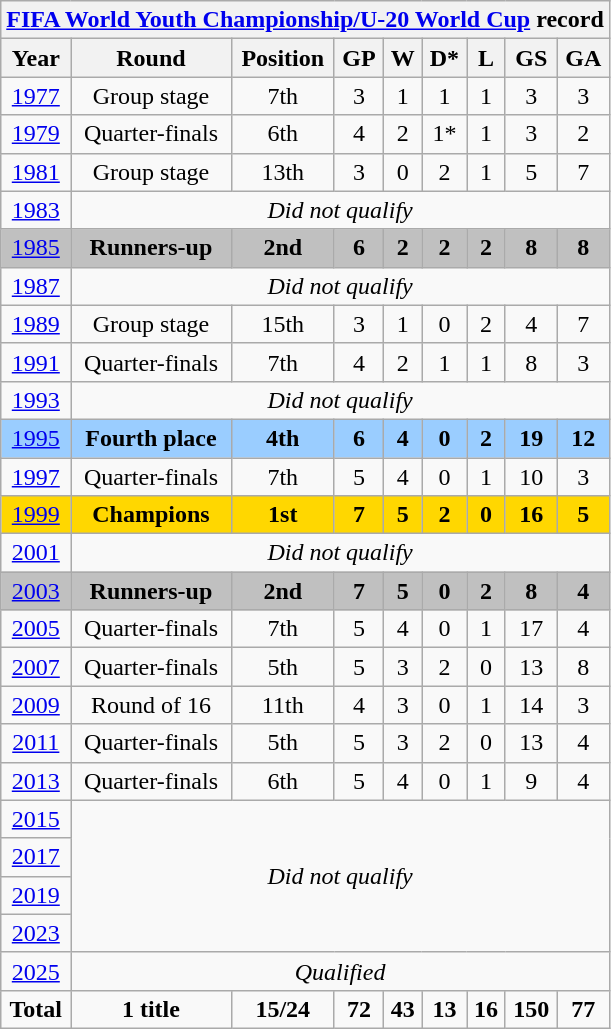<table class="wikitable" style="text-align: center;">
<tr>
<th colspan=9><a href='#'>FIFA World Youth Championship/U-20 World Cup</a> record</th>
</tr>
<tr>
<th>Year</th>
<th>Round</th>
<th>Position</th>
<th>GP</th>
<th>W</th>
<th>D*</th>
<th>L</th>
<th>GS</th>
<th>GA</th>
</tr>
<tr>
<td> <a href='#'>1977</a></td>
<td>Group stage</td>
<td>7th</td>
<td>3</td>
<td>1</td>
<td>1</td>
<td>1</td>
<td>3</td>
<td>3</td>
</tr>
<tr>
<td> <a href='#'>1979</a></td>
<td>Quarter-finals</td>
<td>6th</td>
<td>4</td>
<td>2</td>
<td>1*</td>
<td>1</td>
<td>3</td>
<td>2</td>
</tr>
<tr>
<td> <a href='#'>1981</a></td>
<td>Group stage</td>
<td>13th</td>
<td>3</td>
<td>0</td>
<td>2</td>
<td>1</td>
<td>5</td>
<td>7</td>
</tr>
<tr>
<td> <a href='#'>1983</a></td>
<td colspan=8><em>Did not qualify</em></td>
</tr>
<tr bgcolor=silver>
<td> <a href='#'>1985</a></td>
<td><strong>Runners-up</strong></td>
<td><strong>2nd</strong></td>
<td><strong>6</strong></td>
<td><strong>2</strong></td>
<td><strong>2</strong></td>
<td><strong>2</strong></td>
<td><strong>8</strong></td>
<td><strong>8</strong></td>
</tr>
<tr>
<td> <a href='#'>1987</a></td>
<td colspan=8><em>Did not qualify</em></td>
</tr>
<tr>
<td> <a href='#'>1989</a></td>
<td>Group stage</td>
<td>15th</td>
<td>3</td>
<td>1</td>
<td>0</td>
<td>2</td>
<td>4</td>
<td>7</td>
</tr>
<tr>
<td> <a href='#'>1991</a></td>
<td>Quarter-finals</td>
<td>7th</td>
<td>4</td>
<td>2</td>
<td>1</td>
<td>1</td>
<td>8</td>
<td>3</td>
</tr>
<tr>
<td> <a href='#'>1993</a></td>
<td colspan=8><em>Did not qualify</em></td>
</tr>
<tr style="background:#9acdff;">
<td> <a href='#'>1995</a></td>
<td><strong>Fourth place</strong></td>
<td><strong>4th</strong></td>
<td><strong>6</strong></td>
<td><strong>4</strong></td>
<td><strong>0</strong></td>
<td><strong>2</strong></td>
<td><strong>19</strong></td>
<td><strong>12</strong></td>
</tr>
<tr>
<td> <a href='#'>1997</a></td>
<td>Quarter-finals</td>
<td>7th</td>
<td>5</td>
<td>4</td>
<td>0</td>
<td>1</td>
<td>10</td>
<td>3</td>
</tr>
<tr bgcolor=gold>
<td> <a href='#'>1999</a></td>
<td><strong>Champions</strong></td>
<td><strong>1st</strong></td>
<td><strong>7</strong></td>
<td><strong>5</strong></td>
<td><strong>2</strong></td>
<td><strong>0</strong></td>
<td><strong>16</strong></td>
<td><strong>5</strong></td>
</tr>
<tr>
<td> <a href='#'>2001</a></td>
<td colspan=8><em>Did not qualify</em></td>
</tr>
<tr bgcolor=silver>
<td> <a href='#'>2003</a></td>
<td><strong>Runners-up</strong></td>
<td><strong>2nd</strong></td>
<td><strong>7</strong></td>
<td><strong>5</strong></td>
<td><strong>0</strong></td>
<td><strong>2</strong></td>
<td><strong>8</strong></td>
<td><strong>4</strong></td>
</tr>
<tr>
<td> <a href='#'>2005</a></td>
<td>Quarter-finals</td>
<td>7th</td>
<td>5</td>
<td>4</td>
<td>0</td>
<td>1</td>
<td>17</td>
<td>4</td>
</tr>
<tr>
<td> <a href='#'>2007</a></td>
<td>Quarter-finals</td>
<td>5th</td>
<td>5</td>
<td>3</td>
<td>2</td>
<td>0</td>
<td>13</td>
<td>8</td>
</tr>
<tr>
<td> <a href='#'>2009</a></td>
<td>Round of 16</td>
<td>11th</td>
<td>4</td>
<td>3</td>
<td>0</td>
<td>1</td>
<td>14</td>
<td>3</td>
</tr>
<tr>
<td> <a href='#'>2011</a></td>
<td>Quarter-finals</td>
<td>5th</td>
<td>5</td>
<td>3</td>
<td>2</td>
<td>0</td>
<td>13</td>
<td>4</td>
</tr>
<tr>
<td> <a href='#'>2013</a></td>
<td>Quarter-finals</td>
<td>6th</td>
<td>5</td>
<td>4</td>
<td>0</td>
<td>1</td>
<td>9</td>
<td>4</td>
</tr>
<tr>
<td> <a href='#'>2015</a></td>
<td rowspan=4 colspan=8><em>Did not qualify</em></td>
</tr>
<tr>
<td> <a href='#'>2017</a></td>
</tr>
<tr>
<td> <a href='#'>2019</a></td>
</tr>
<tr>
<td> <a href='#'>2023</a></td>
</tr>
<tr>
<td> <a href='#'>2025</a></td>
<td colspan=8><em>Qualified</em></td>
</tr>
<tr>
<td><strong>Total</strong></td>
<td><strong>1 title</strong></td>
<td><strong>15/24</strong></td>
<td><strong>72</strong></td>
<td><strong>43</strong></td>
<td><strong>13</strong></td>
<td><strong>16</strong></td>
<td><strong>150</strong></td>
<td><strong>77</strong></td>
</tr>
</table>
